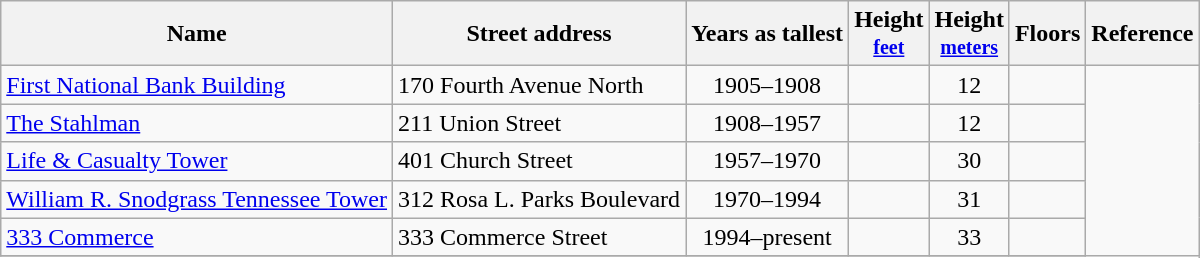<table class="wikitable sortable">
<tr>
<th>Name</th>
<th>Street address</th>
<th>Years as tallest</th>
<th>Height<br><small><a href='#'>feet</a></small></th>
<th>Height<br><small><a href='#'>meters</a></small></th>
<th>Floors</th>
<th class="unsortable">Reference</th>
</tr>
<tr>
<td><a href='#'>First National Bank Building</a></td>
<td>170 Fourth Avenue North</td>
<td align="center">1905–1908</td>
<td></td>
<td align="center">12</td>
<td></td>
</tr>
<tr>
<td><a href='#'>The Stahlman</a></td>
<td>211 Union Street</td>
<td align="center">1908–1957</td>
<td></td>
<td align="center">12</td>
<td></td>
</tr>
<tr>
<td><a href='#'>Life & Casualty Tower</a></td>
<td>401 Church Street</td>
<td align="center">1957–1970</td>
<td></td>
<td align="center">30</td>
<td></td>
</tr>
<tr>
<td><a href='#'>William R. Snodgrass Tennessee Tower</a></td>
<td>312 Rosa L. Parks Boulevard</td>
<td align="center">1970–1994</td>
<td></td>
<td align="center">31</td>
<td></td>
</tr>
<tr>
<td><a href='#'>333 Commerce</a></td>
<td>333 Commerce Street</td>
<td align="center">1994–present</td>
<td></td>
<td align="center">33</td>
<td></td>
</tr>
<tr>
</tr>
</table>
